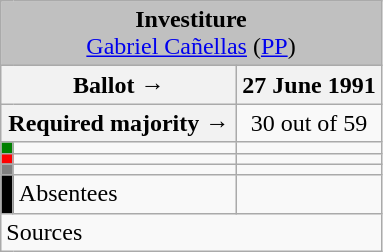<table class="wikitable" style="text-align:center;">
<tr>
<td colspan="3" align="center" bgcolor="#C0C0C0"><strong>Investiture</strong><br><a href='#'>Gabriel Cañellas</a> (<a href='#'>PP</a>)</td>
</tr>
<tr>
<th colspan="2" width="150px">Ballot →</th>
<th>27 June 1991</th>
</tr>
<tr>
<th colspan="2">Required majority →</th>
<td>30 out of 59 </td>
</tr>
<tr>
<th width="1px" style="background:green;"></th>
<td align="left"></td>
<td></td>
</tr>
<tr>
<th style="color:inherit;background:red;"></th>
<td align="left"></td>
<td></td>
</tr>
<tr>
<th style="color:inherit;background:gray;"></th>
<td align="left"></td>
<td></td>
</tr>
<tr>
<th style="color:inherit;background:black;"></th>
<td align="left"><span>Absentees</span></td>
<td></td>
</tr>
<tr>
<td align="left" colspan="3">Sources</td>
</tr>
</table>
